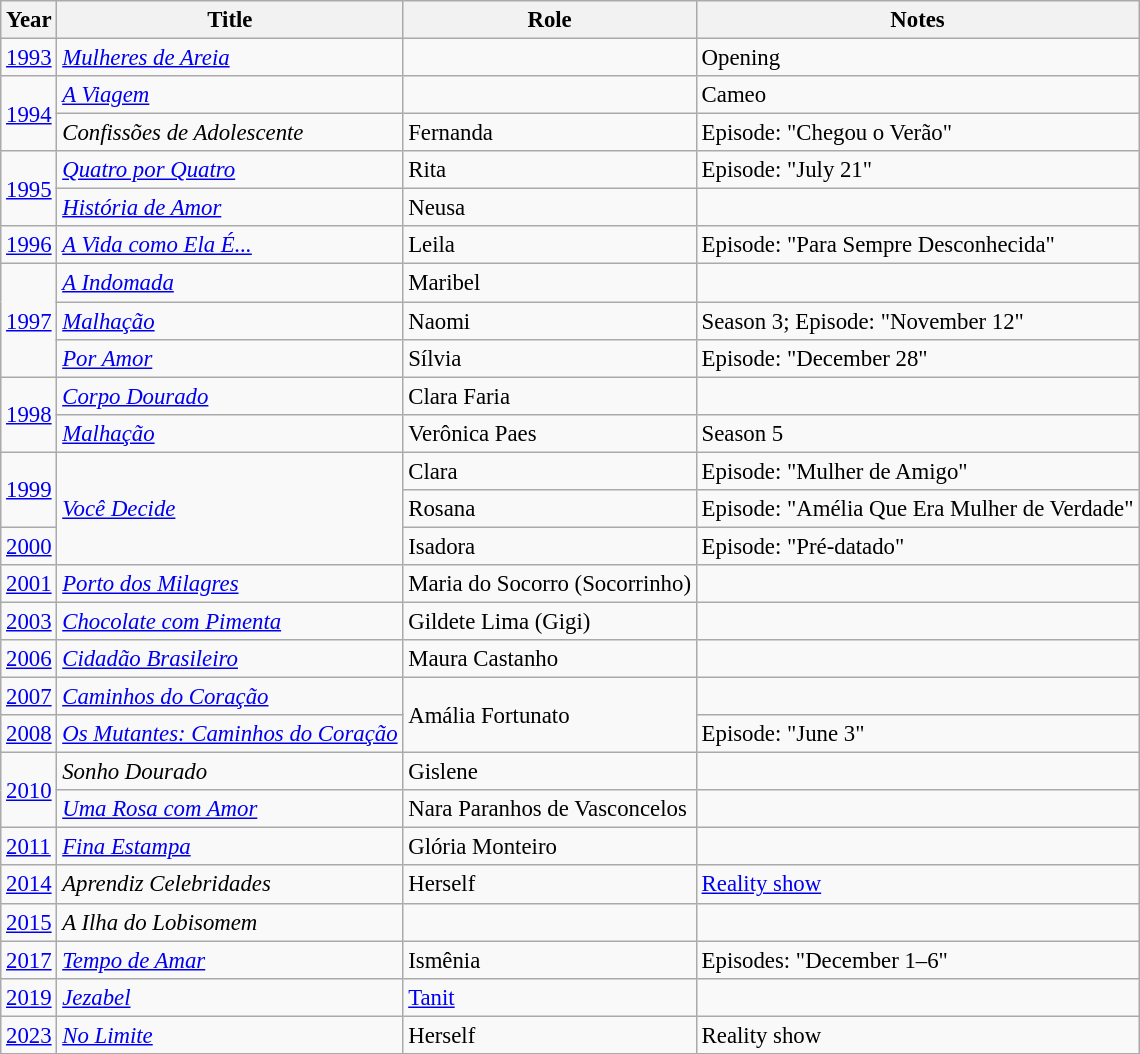<table class="wikitable" style="font-size: 95%;">
<tr>
<th>Year</th>
<th>Title</th>
<th>Role</th>
<th>Notes</th>
</tr>
<tr>
<td><a href='#'>1993</a></td>
<td><em><a href='#'>Mulheres de Areia</a></em></td>
<td></td>
<td>Opening</td>
</tr>
<tr>
<td rowspan="2"><a href='#'>1994</a></td>
<td><em><a href='#'>A Viagem</a></em></td>
<td></td>
<td>Cameo</td>
</tr>
<tr>
<td><em>Confissões de Adolescente</em></td>
<td>Fernanda</td>
<td>Episode: "Chegou o Verão"</td>
</tr>
<tr>
<td rowspan="2"><a href='#'>1995</a></td>
<td><em><a href='#'>Quatro por Quatro</a></em></td>
<td>Rita</td>
<td>Episode: "July 21"</td>
</tr>
<tr>
<td><em><a href='#'>História de Amor</a></em></td>
<td>Neusa</td>
<td></td>
</tr>
<tr>
<td><a href='#'>1996</a></td>
<td><em><a href='#'>A Vida como Ela É...</a></em></td>
<td>Leila</td>
<td>Episode: "Para Sempre Desconhecida"</td>
</tr>
<tr>
<td rowspan="3"><a href='#'>1997</a></td>
<td><em><a href='#'>A Indomada</a></em></td>
<td>Maribel</td>
<td></td>
</tr>
<tr>
<td><em><a href='#'>Malhação</a></em></td>
<td>Naomi</td>
<td>Season 3; Episode: "November 12"</td>
</tr>
<tr>
<td><em><a href='#'>Por Amor</a></em></td>
<td>Sílvia</td>
<td>Episode: "December 28"</td>
</tr>
<tr>
<td rowspan="2"><a href='#'>1998</a></td>
<td><em><a href='#'>Corpo Dourado</a></em></td>
<td>Clara Faria</td>
<td></td>
</tr>
<tr>
<td><em><a href='#'>Malhação</a></em></td>
<td>Verônica Paes</td>
<td>Season 5</td>
</tr>
<tr>
<td rowspan="2"><a href='#'>1999</a></td>
<td rowspan="3"><em><a href='#'>Você Decide</a></em></td>
<td>Clara</td>
<td>Episode: "Mulher de Amigo"</td>
</tr>
<tr>
<td>Rosana</td>
<td>Episode: "Amélia Que Era Mulher de Verdade"</td>
</tr>
<tr>
<td><a href='#'>2000</a></td>
<td>Isadora</td>
<td>Episode: "Pré-datado"</td>
</tr>
<tr>
<td><a href='#'>2001</a></td>
<td><em><a href='#'>Porto dos Milagres</a></em></td>
<td>Maria do Socorro (Socorrinho)</td>
<td></td>
</tr>
<tr>
<td><a href='#'>2003</a></td>
<td><em><a href='#'>Chocolate com Pimenta</a></em></td>
<td>Gildete Lima (Gigi)</td>
<td></td>
</tr>
<tr>
<td><a href='#'>2006</a></td>
<td><em><a href='#'>Cidadão Brasileiro</a></em></td>
<td>Maura Castanho</td>
<td></td>
</tr>
<tr>
<td><a href='#'>2007</a></td>
<td><em><a href='#'>Caminhos do Coração</a></em></td>
<td rowspan="2">Amália Fortunato</td>
<td></td>
</tr>
<tr>
<td><a href='#'>2008</a></td>
<td><em><a href='#'>Os Mutantes: Caminhos do Coração</a></em></td>
<td>Episode: "June 3"</td>
</tr>
<tr>
<td rowspan="2"><a href='#'>2010</a></td>
<td><em>Sonho Dourado</em></td>
<td>Gislene</td>
<td></td>
</tr>
<tr>
<td><em><a href='#'>Uma Rosa com Amor</a></em></td>
<td>Nara Paranhos de Vasconcelos</td>
<td></td>
</tr>
<tr>
<td><a href='#'>2011</a></td>
<td><em><a href='#'>Fina Estampa</a></em></td>
<td>Glória Monteiro</td>
<td></td>
</tr>
<tr>
<td><a href='#'>2014</a></td>
<td><em>Aprendiz Celebridades</em></td>
<td>Herself</td>
<td><a href='#'>Reality show</a></td>
</tr>
<tr>
<td><a href='#'>2015</a></td>
<td><em>A Ilha do Lobisomem</em></td>
<td></td>
<td></td>
</tr>
<tr>
<td><a href='#'>2017</a></td>
<td><em><a href='#'>Tempo de Amar</a></em></td>
<td>Ismênia</td>
<td>Episodes: "December 1–6"</td>
</tr>
<tr>
<td><a href='#'>2019</a></td>
<td><em><a href='#'>Jezabel</a></em></td>
<td><a href='#'>Tanit</a></td>
<td></td>
</tr>
<tr>
<td><a href='#'>2023</a></td>
<td><em><a href='#'>No Limite</a></em></td>
<td>Herself</td>
<td>Reality show</td>
</tr>
</table>
